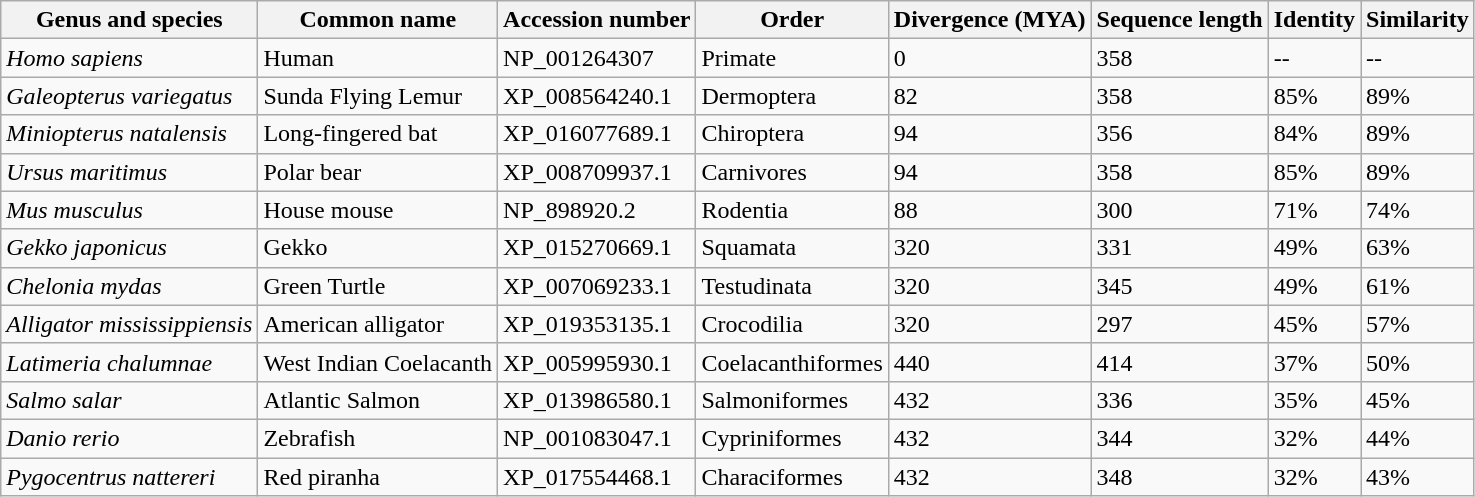<table class="wikitable mw-collapsible">
<tr>
<th>Genus and species</th>
<th>Common name</th>
<th>Accession number</th>
<th>Order</th>
<th>Divergence (MYA)</th>
<th>Sequence length</th>
<th>Identity</th>
<th>Similarity</th>
</tr>
<tr>
<td><em>Homo sapiens</em></td>
<td>Human</td>
<td>NP_001264307</td>
<td>Primate</td>
<td>0</td>
<td>358</td>
<td>--</td>
<td>--</td>
</tr>
<tr>
<td><em>Galeopterus variegatus</em></td>
<td>Sunda Flying Lemur</td>
<td>XP_008564240.1</td>
<td>Dermoptera</td>
<td>82</td>
<td>358</td>
<td>85%</td>
<td>89%</td>
</tr>
<tr>
<td><em>Miniopterus  natalensis</em></td>
<td>Long-fingered bat</td>
<td>XP_016077689.1</td>
<td>Chiroptera</td>
<td>94</td>
<td>356</td>
<td>84%</td>
<td>89%</td>
</tr>
<tr>
<td><em>Ursus  maritimus</em></td>
<td>Polar bear</td>
<td>XP_008709937.1</td>
<td>Carnivores</td>
<td>94</td>
<td>358</td>
<td>85%</td>
<td>89%</td>
</tr>
<tr>
<td><em>Mus  musculus</em></td>
<td>House mouse</td>
<td>NP_898920.2</td>
<td>Rodentia</td>
<td>88</td>
<td>300</td>
<td>71%</td>
<td>74%</td>
</tr>
<tr>
<td><em>Gekko  japonicus</em></td>
<td>Gekko</td>
<td>XP_015270669.1</td>
<td>Squamata</td>
<td>320</td>
<td>331</td>
<td>49%</td>
<td>63%</td>
</tr>
<tr>
<td><em>Chelonia  mydas</em></td>
<td>Green Turtle</td>
<td>XP_007069233.1</td>
<td>Testudinata</td>
<td>320</td>
<td>345</td>
<td>49%</td>
<td>61%</td>
</tr>
<tr>
<td><em>Alligator  mississippiensis</em></td>
<td>American alligator</td>
<td>XP_019353135.1</td>
<td>Crocodilia</td>
<td>320</td>
<td>297</td>
<td>45%</td>
<td>57%</td>
</tr>
<tr>
<td><em>Latimeria  chalumnae</em></td>
<td>West Indian Coelacanth</td>
<td>XP_005995930.1</td>
<td>Coelacanthiformes</td>
<td>440</td>
<td>414</td>
<td>37%</td>
<td>50%</td>
</tr>
<tr>
<td><em>Salmo  salar</em></td>
<td>Atlantic Salmon</td>
<td>XP_013986580.1</td>
<td>Salmoniformes</td>
<td>432</td>
<td>336</td>
<td>35%</td>
<td>45%</td>
</tr>
<tr>
<td><em>Danio rerio</em></td>
<td>Zebrafish</td>
<td>NP_001083047.1</td>
<td>Cypriniformes</td>
<td>432</td>
<td>344</td>
<td>32%</td>
<td>44%</td>
</tr>
<tr>
<td><em>Pygocentrus  nattereri</em></td>
<td>Red piranha</td>
<td>XP_017554468.1</td>
<td>Characiformes</td>
<td>432</td>
<td>348</td>
<td>32%</td>
<td>43%</td>
</tr>
</table>
